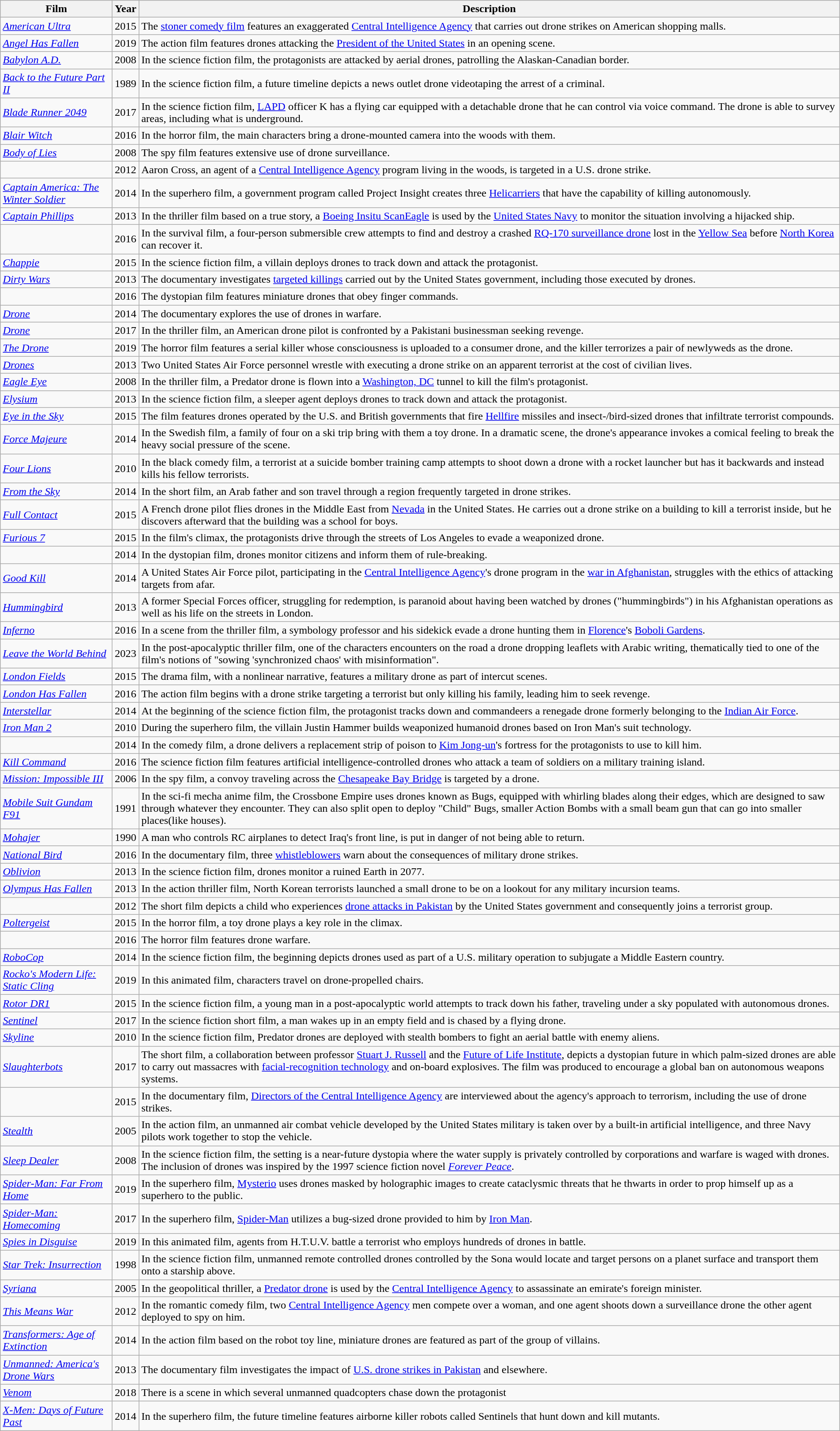<table class="wikitable sortable" border="1">
<tr>
<th scope="col">Film</th>
<th scope="col">Year</th>
<th scope="col" class="unsortable">Description</th>
</tr>
<tr>
<td><em><a href='#'>American Ultra</a></em></td>
<td>2015</td>
<td>The <a href='#'>stoner comedy film</a> features an exaggerated <a href='#'>Central Intelligence Agency</a> that carries out drone strikes on American shopping malls.</td>
</tr>
<tr>
<td><em><a href='#'>Angel Has Fallen</a></em></td>
<td>2019</td>
<td>The action film features drones attacking the <a href='#'>President of the United States</a> in an opening scene.</td>
</tr>
<tr>
<td><em><a href='#'>Babylon A.D.</a></em></td>
<td>2008</td>
<td>In the science fiction film, the protagonists are attacked by aerial drones, patrolling the Alaskan-Canadian border.</td>
</tr>
<tr>
<td><em><a href='#'>Back to the Future Part II</a></em></td>
<td>1989</td>
<td>In the science fiction film, a future timeline depicts a news outlet drone videotaping the arrest of a criminal.</td>
</tr>
<tr>
<td><em><a href='#'>Blade Runner 2049</a></em></td>
<td>2017</td>
<td>In the science fiction film, <a href='#'>LAPD</a> officer K has a flying car equipped with a detachable drone that he can control via voice command. The drone is able to survey areas, including what is underground.</td>
</tr>
<tr>
<td><em><a href='#'>Blair Witch</a></em></td>
<td>2016</td>
<td>In the horror film, the main characters bring a drone-mounted camera into the woods with them.</td>
</tr>
<tr>
<td><em><a href='#'>Body of Lies</a></em></td>
<td>2008</td>
<td>The spy film features extensive use of drone surveillance.</td>
</tr>
<tr>
<td><em></em></td>
<td>2012</td>
<td>Aaron Cross, an agent of a <a href='#'>Central Intelligence Agency</a> program living in the woods, is targeted in a U.S. drone strike.</td>
</tr>
<tr>
<td><em><a href='#'>Captain America: The Winter Soldier</a></em></td>
<td>2014</td>
<td>In the superhero film, a government program called Project Insight creates three <a href='#'>Helicarriers</a> that have the capability of killing autonomously.</td>
</tr>
<tr>
<td><em><a href='#'>Captain Phillips</a></em></td>
<td>2013</td>
<td>In the thriller film based on a true story, a <a href='#'>Boeing Insitu ScanEagle</a> is used by the <a href='#'>United States Navy</a> to monitor the situation involving a hijacked ship.</td>
</tr>
<tr>
<td><em></em></td>
<td>2016</td>
<td>In the survival film, a four-person submersible crew attempts to find and destroy a crashed <a href='#'>RQ-170 surveillance drone</a> lost in the <a href='#'>Yellow Sea</a> before <a href='#'>North Korea</a> can recover it.</td>
</tr>
<tr>
<td><em><a href='#'>Chappie</a></em></td>
<td>2015</td>
<td>In the science fiction film, a villain deploys drones to track down and attack the protagonist.</td>
</tr>
<tr>
<td><em><a href='#'>Dirty Wars</a></em></td>
<td>2013</td>
<td>The documentary investigates <a href='#'>targeted killings</a> carried out by the United States government, including those executed by drones.</td>
</tr>
<tr>
<td><em></em></td>
<td>2016</td>
<td>The dystopian film features miniature drones that obey finger commands.</td>
</tr>
<tr>
<td><em><a href='#'>Drone</a></em></td>
<td>2014</td>
<td>The documentary explores the use of drones in warfare.</td>
</tr>
<tr>
<td><em><a href='#'>Drone</a></em></td>
<td>2017</td>
<td>In the thriller film, an American drone pilot is confronted by a Pakistani businessman seeking revenge.</td>
</tr>
<tr>
<td><em><a href='#'>The Drone</a></em></td>
<td>2019</td>
<td>The horror film features a serial killer whose consciousness is uploaded to a consumer drone, and the killer terrorizes a pair of newlyweds as the drone.</td>
</tr>
<tr>
<td><em><a href='#'>Drones</a></em></td>
<td>2013</td>
<td>Two United States Air Force personnel wrestle with executing a drone strike on an apparent terrorist at the cost of civilian lives.</td>
</tr>
<tr>
<td><em><a href='#'>Eagle Eye</a></em></td>
<td>2008</td>
<td>In the thriller film, a Predator drone is flown into a <a href='#'>Washington, DC</a> tunnel to kill the film's protagonist.</td>
</tr>
<tr>
<td><em><a href='#'>Elysium</a></em></td>
<td>2013</td>
<td>In the science fiction film, a sleeper agent deploys drones to track down and attack the protagonist.</td>
</tr>
<tr>
<td><em><a href='#'>Eye in the Sky</a></em></td>
<td>2015</td>
<td>The film features drones operated by the U.S. and British governments that fire <a href='#'>Hellfire</a> missiles and insect-/bird-sized drones that infiltrate terrorist compounds.</td>
</tr>
<tr>
<td><em><a href='#'>Force Majeure</a></em></td>
<td>2014</td>
<td>In the Swedish film, a family of four on a ski trip bring with them a toy drone. In a dramatic scene, the drone's appearance invokes a comical feeling to break the heavy social pressure of the scene.</td>
</tr>
<tr>
<td><em><a href='#'>Four Lions</a></em></td>
<td>2010</td>
<td>In the black comedy film, a terrorist at a suicide bomber training camp attempts to shoot down a drone with a rocket launcher but has it backwards and instead kills his fellow terrorists.</td>
</tr>
<tr>
<td><em><a href='#'>From the Sky</a></em></td>
<td>2014</td>
<td>In the short film, an Arab father and son travel through a region frequently targeted in drone strikes.</td>
</tr>
<tr>
<td><em><a href='#'>Full Contact</a></em></td>
<td>2015</td>
<td>A French drone pilot flies drones in the Middle East from <a href='#'>Nevada</a> in the United States. He carries out a drone strike on a building to kill a terrorist inside, but he discovers afterward that the building was a school for boys.</td>
</tr>
<tr>
<td><em><a href='#'>Furious 7</a></em></td>
<td>2015</td>
<td>In the film's climax, the protagonists drive through the streets of Los Angeles to evade a weaponized drone.</td>
</tr>
<tr>
<td><em></em></td>
<td>2014</td>
<td>In the dystopian film, drones monitor citizens and inform them of rule-breaking.</td>
</tr>
<tr>
<td><em><a href='#'>Good Kill</a></em></td>
<td>2014</td>
<td>A United States Air Force pilot, participating in the <a href='#'>Central Intelligence Agency</a>'s drone program in the <a href='#'>war in Afghanistan</a>, struggles with the ethics of attacking targets from afar.</td>
</tr>
<tr>
<td><em><a href='#'>Hummingbird</a></em></td>
<td>2013</td>
<td>A former Special Forces officer, struggling for redemption, is paranoid about having been watched by drones ("hummingbirds") in his Afghanistan operations as well as his life on the streets in London.</td>
</tr>
<tr>
<td><em><a href='#'>Inferno</a></em></td>
<td>2016</td>
<td>In a scene from the thriller film, a symbology professor and his sidekick evade a drone hunting them in <a href='#'>Florence</a>'s <a href='#'>Boboli Gardens</a>.</td>
</tr>
<tr>
<td><em><a href='#'>Leave the World Behind</a></em></td>
<td>2023</td>
<td>In the post-apocalyptic thriller film, one of the characters encounters on the road a drone dropping leaflets with Arabic writing, thematically tied to one of the film's notions of "sowing 'synchronized chaos' with misinformation".</td>
</tr>
<tr>
<td><em><a href='#'>London Fields</a></em></td>
<td>2015</td>
<td>The drama film, with a nonlinear narrative, features a military drone as part of intercut scenes.</td>
</tr>
<tr>
<td><em><a href='#'>London Has Fallen</a></em></td>
<td>2016</td>
<td>The action film begins with a drone strike targeting a terrorist but only killing his family, leading him to seek revenge.</td>
</tr>
<tr>
<td><em><a href='#'>Interstellar</a></em></td>
<td>2014</td>
<td>At the beginning of the science fiction film, the protagonist tracks down and commandeers a renegade drone formerly belonging to the <a href='#'>Indian Air Force</a>.</td>
</tr>
<tr>
<td><em><a href='#'>Iron Man 2</a></em></td>
<td>2010</td>
<td>During the superhero film, the villain Justin Hammer builds weaponized humanoid drones based on Iron Man's suit technology.</td>
</tr>
<tr>
<td><em></em></td>
<td>2014</td>
<td>In the comedy film, a drone delivers a replacement strip of poison to <a href='#'>Kim Jong-un</a>'s fortress for the protagonists to use to kill him.</td>
</tr>
<tr>
<td><em><a href='#'>Kill Command</a></em></td>
<td>2016</td>
<td>The science fiction film features artificial intelligence-controlled drones who attack a team of soldiers on a military training island.</td>
</tr>
<tr>
<td><em><a href='#'>Mission: Impossible III</a></em></td>
<td>2006</td>
<td>In the spy film, a convoy traveling across the <a href='#'>Chesapeake Bay Bridge</a> is targeted by a drone.</td>
</tr>
<tr>
<td><em><a href='#'>Mobile Suit Gundam F91</a></em></td>
<td>1991</td>
<td>In the sci-fi mecha anime film, the Crossbone Empire uses drones known as Bugs, equipped with whirling blades along their edges, which are designed to saw through whatever they encounter. They can also split open to deploy "Child" Bugs, smaller Action Bombs with a small beam gun that can go into smaller places(like houses).</td>
</tr>
<tr>
<td><em><a href='#'>Mohajer</a></em></td>
<td>1990</td>
<td>A man who controls RC airplanes to detect Iraq's front line, is put in danger of not being able to return.</td>
</tr>
<tr>
<td><em><a href='#'>National Bird</a></em></td>
<td>2016</td>
<td>In the documentary film, three <a href='#'>whistleblowers</a> warn about the consequences of military drone strikes.</td>
</tr>
<tr>
<td><em><a href='#'>Oblivion</a></em></td>
<td>2013</td>
<td>In the science fiction film, drones monitor a ruined Earth in 2077.</td>
</tr>
<tr>
<td><em><a href='#'>Olympus Has Fallen</a></em></td>
<td>2013</td>
<td>In the action thriller film, North Korean terrorists launched a small drone to be on a lookout for any military incursion teams.</td>
</tr>
<tr>
<td><em></em></td>
<td>2012</td>
<td>The short film depicts a child who experiences <a href='#'>drone attacks in Pakistan</a> by the United States government and consequently joins a terrorist group.</td>
</tr>
<tr>
<td><em><a href='#'>Poltergeist</a></em></td>
<td>2015</td>
<td>In the horror film, a toy drone plays a key role in the climax.</td>
</tr>
<tr>
<td><em></em></td>
<td>2016</td>
<td>The horror film features drone warfare.</td>
</tr>
<tr>
<td><em><a href='#'>RoboCop</a></em></td>
<td>2014</td>
<td>In the science fiction film, the beginning depicts drones used as part of a U.S. military operation to subjugate a Middle Eastern country.</td>
</tr>
<tr>
<td><em><a href='#'>Rocko's Modern Life: Static Cling</a></em></td>
<td>2019</td>
<td>In this animated film, characters travel on drone-propelled chairs.</td>
</tr>
<tr>
<td><em><a href='#'>Rotor DR1</a></em></td>
<td>2015</td>
<td>In the science fiction film, a young man in a post-apocalyptic world attempts to track down his father, traveling under a sky populated with autonomous drones.</td>
</tr>
<tr>
<td><em><a href='#'>Sentinel</a></em></td>
<td>2017</td>
<td>In the science fiction short film, a man wakes up in an empty field and is chased by a flying drone.</td>
</tr>
<tr>
<td><em><a href='#'>Skyline</a></em></td>
<td>2010</td>
<td>In the science fiction film, Predator drones are deployed with stealth bombers to fight an aerial battle with enemy aliens.</td>
</tr>
<tr>
<td><em><a href='#'>Slaughterbots</a></em></td>
<td>2017</td>
<td>The short film, a collaboration between professor <a href='#'>Stuart J. Russell</a> and the <a href='#'>Future of Life Institute</a>, depicts a dystopian future in which palm-sized drones are able to carry out massacres with <a href='#'>facial-recognition technology</a> and on-board explosives. The film was produced to encourage a global ban on autonomous weapons systems.</td>
</tr>
<tr>
<td><em></em></td>
<td>2015</td>
<td>In the documentary film, <a href='#'>Directors of the Central Intelligence Agency</a> are interviewed about the agency's approach to terrorism, including the use of drone strikes.</td>
</tr>
<tr>
<td><em><a href='#'>Stealth</a></em></td>
<td>2005</td>
<td>In the action film, an unmanned air combat vehicle developed by the United States military is taken over by a built-in artificial intelligence, and three Navy pilots work together to stop the vehicle.</td>
</tr>
<tr>
<td><em><a href='#'>Sleep Dealer</a></em></td>
<td>2008</td>
<td>In the science fiction film, the setting is a near-future dystopia where the water supply is privately controlled by corporations and warfare is waged with drones. The inclusion of drones was inspired by the 1997 science fiction novel <em><a href='#'>Forever Peace</a></em>.</td>
</tr>
<tr>
<td><em><a href='#'>Spider-Man: Far From Home</a></em></td>
<td>2019</td>
<td>In the superhero film, <a href='#'>Mysterio</a> uses drones masked by holographic images to create cataclysmic threats that he thwarts in order to prop himself up as a superhero to the public.</td>
</tr>
<tr>
<td><em><a href='#'>Spider-Man: Homecoming</a></em></td>
<td>2017</td>
<td>In the superhero film, <a href='#'>Spider-Man</a> utilizes a bug-sized drone provided to him by <a href='#'>Iron Man</a>.</td>
</tr>
<tr>
<td><em><a href='#'>Spies in Disguise</a></em></td>
<td>2019</td>
<td>In this animated film, agents from H.T.U.V. battle a terrorist who employs hundreds of drones in battle.</td>
</tr>
<tr>
<td><em><a href='#'>Star Trek: Insurrection</a></em></td>
<td>1998</td>
<td>In the science fiction film, unmanned remote controlled drones controlled by the Sona would locate and target persons on a planet surface and transport them onto a starship above.</td>
</tr>
<tr>
<td><em><a href='#'>Syriana</a></em></td>
<td>2005</td>
<td>In the geopolitical thriller, a <a href='#'>Predator drone</a> is used by the <a href='#'>Central Intelligence Agency</a> to assassinate an emirate's foreign minister.</td>
</tr>
<tr>
<td><em><a href='#'>This Means War</a></em></td>
<td>2012</td>
<td>In the romantic comedy film, two <a href='#'>Central Intelligence Agency</a> men compete over a woman, and one agent shoots down a surveillance drone the other agent deployed to spy on him.</td>
</tr>
<tr>
<td><em><a href='#'>Transformers: Age of Extinction</a></em></td>
<td>2014</td>
<td>In the action film based on the robot toy line, miniature drones are featured as part of the group of villains.</td>
</tr>
<tr>
<td><em><a href='#'>Unmanned: America's Drone Wars</a></em></td>
<td>2013</td>
<td>The documentary film investigates the impact of <a href='#'>U.S. drone strikes in Pakistan</a> and elsewhere.</td>
</tr>
<tr>
<td><em><a href='#'>Venom</a></em></td>
<td>2018</td>
<td>There is a scene in which several unmanned quadcopters chase down the protagonist</td>
</tr>
<tr>
<td><em><a href='#'>X-Men: Days of Future Past</a></em></td>
<td>2014</td>
<td>In the superhero film, the future timeline features airborne killer robots called Sentinels that hunt down and kill mutants.</td>
</tr>
</table>
